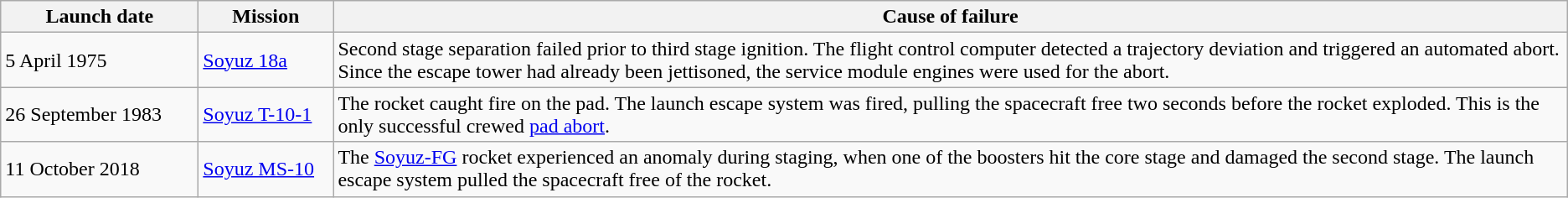<table class="wikitable">
<tr>
<th scope="col" style="width: 150px">Launch date</th>
<th scope="col" style="width: 100px">Mission</th>
<th>Cause of failure</th>
</tr>
<tr>
<td>5 April 1975</td>
<td><a href='#'>Soyuz 18a</a></td>
<td>Second stage separation failed prior to third stage ignition.  The flight control computer detected a trajectory deviation and triggered an automated abort.  Since the escape tower had already been jettisoned, the service module engines were used for the abort.</td>
</tr>
<tr>
<td>26 September 1983</td>
<td><a href='#'>Soyuz T-10-1</a></td>
<td>The rocket caught fire on the pad.  The launch escape system was fired, pulling the spacecraft free two seconds before the rocket exploded.  This is the only successful crewed <a href='#'>pad abort</a>.</td>
</tr>
<tr>
<td>11 October 2018</td>
<td><a href='#'>Soyuz MS-10</a></td>
<td>The <a href='#'>Soyuz-FG</a> rocket experienced an anomaly during staging, when one of the boosters hit the core stage and damaged the second stage.  The launch escape system pulled the spacecraft free of the rocket.</td>
</tr>
</table>
